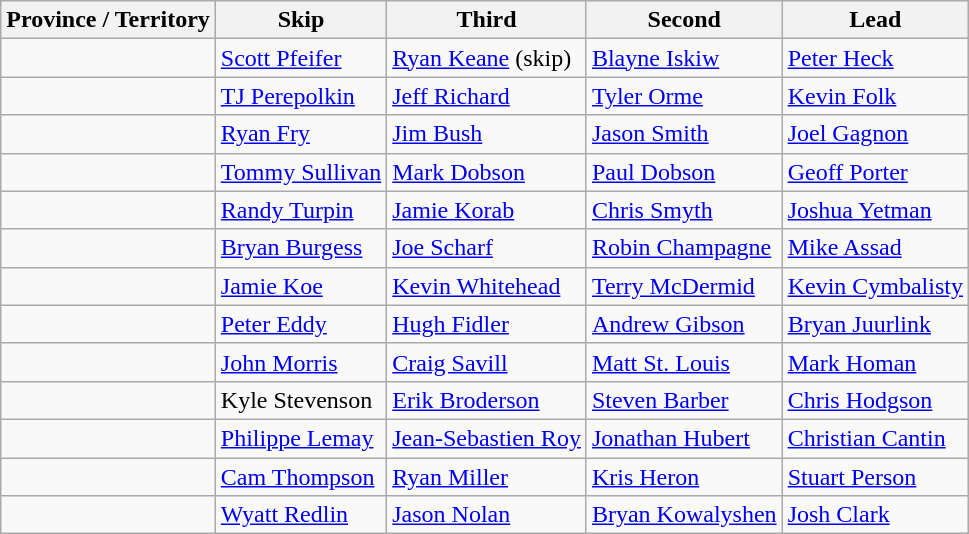<table class="wikitable">
<tr>
<th>Province / Territory</th>
<th>Skip</th>
<th>Third</th>
<th>Second</th>
<th>Lead</th>
</tr>
<tr>
<td></td>
<td><a href='#'>Scott Pfeifer</a></td>
<td><a href='#'>Ryan Keane</a> (skip)</td>
<td><a href='#'>Blayne Iskiw</a></td>
<td><a href='#'>Peter Heck</a></td>
</tr>
<tr>
<td></td>
<td><a href='#'>TJ Perepolkin</a></td>
<td><a href='#'>Jeff Richard</a></td>
<td><a href='#'>Tyler Orme</a></td>
<td><a href='#'>Kevin Folk</a></td>
</tr>
<tr>
<td></td>
<td><a href='#'>Ryan Fry</a></td>
<td><a href='#'>Jim Bush</a></td>
<td><a href='#'>Jason Smith</a></td>
<td><a href='#'>Joel Gagnon</a></td>
</tr>
<tr>
<td></td>
<td><a href='#'>Tommy Sullivan</a></td>
<td><a href='#'>Mark Dobson</a></td>
<td><a href='#'>Paul Dobson</a></td>
<td><a href='#'>Geoff Porter</a></td>
</tr>
<tr>
<td></td>
<td><a href='#'>Randy Turpin</a></td>
<td><a href='#'>Jamie Korab</a></td>
<td><a href='#'>Chris Smyth</a></td>
<td><a href='#'>Joshua Yetman</a></td>
</tr>
<tr>
<td></td>
<td><a href='#'>Bryan Burgess</a></td>
<td><a href='#'>Joe Scharf</a></td>
<td><a href='#'>Robin Champagne</a></td>
<td><a href='#'>Mike Assad</a></td>
</tr>
<tr>
<td></td>
<td><a href='#'>Jamie Koe</a></td>
<td><a href='#'>Kevin Whitehead</a></td>
<td><a href='#'>Terry McDermid</a></td>
<td><a href='#'>Kevin Cymbalisty</a></td>
</tr>
<tr>
<td></td>
<td><a href='#'>Peter Eddy</a></td>
<td><a href='#'>Hugh Fidler</a></td>
<td><a href='#'>Andrew Gibson</a></td>
<td><a href='#'>Bryan Juurlink</a></td>
</tr>
<tr>
<td></td>
<td><a href='#'>John Morris</a></td>
<td><a href='#'>Craig Savill</a></td>
<td><a href='#'>Matt St. Louis</a></td>
<td><a href='#'>Mark Homan</a></td>
</tr>
<tr>
<td></td>
<td>Kyle Stevenson</td>
<td><a href='#'>Erik Broderson</a></td>
<td><a href='#'>Steven Barber</a></td>
<td><a href='#'>Chris Hodgson</a></td>
</tr>
<tr>
<td></td>
<td><a href='#'>Philippe Lemay</a></td>
<td><a href='#'>Jean-Sebastien Roy</a></td>
<td><a href='#'>Jonathan Hubert</a></td>
<td><a href='#'>Christian Cantin</a></td>
</tr>
<tr>
<td></td>
<td><a href='#'>Cam Thompson</a></td>
<td><a href='#'>Ryan Miller</a></td>
<td><a href='#'>Kris Heron</a></td>
<td><a href='#'>Stuart Person</a></td>
</tr>
<tr>
<td></td>
<td><a href='#'>Wyatt Redlin</a></td>
<td><a href='#'>Jason Nolan</a></td>
<td><a href='#'>Bryan Kowalyshen</a></td>
<td><a href='#'>Josh Clark</a></td>
</tr>
</table>
